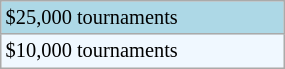<table class="wikitable"  style="font-size:85%; width:15%;">
<tr style="background:lightblue;">
<td>$25,000 tournaments</td>
</tr>
<tr style="background:#f0f8ff;">
<td>$10,000 tournaments</td>
</tr>
</table>
